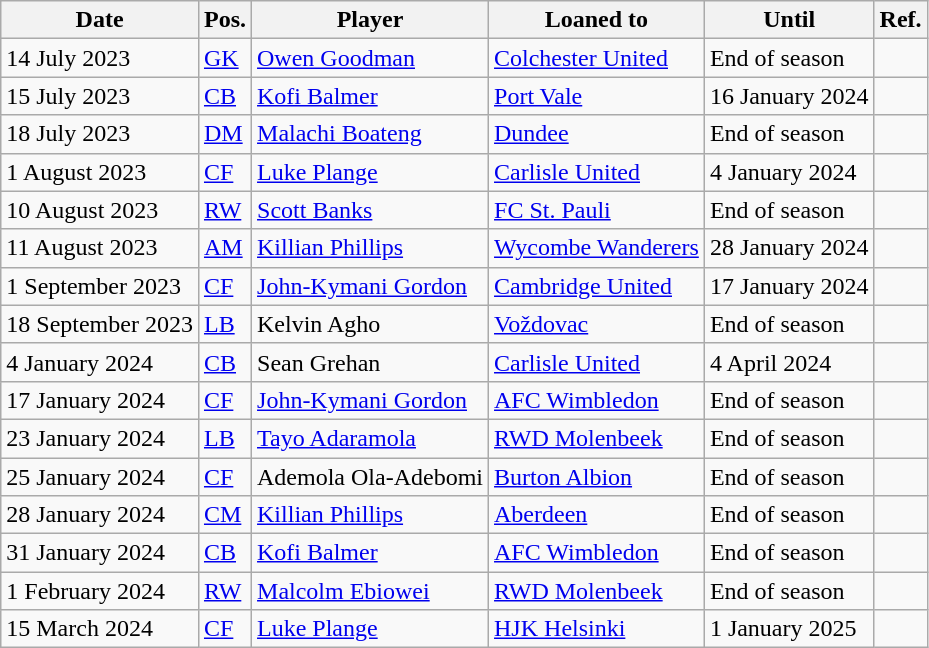<table class="wikitable plainrowheaders">
<tr>
<th>Date</th>
<th>Pos.</th>
<th>Player</th>
<th>Loaned to</th>
<th>Until</th>
<th>Ref.</th>
</tr>
<tr>
<td>14 July 2023</td>
<td><a href='#'>GK</a></td>
<td> <a href='#'>Owen Goodman</a></td>
<td> <a href='#'>Colchester United</a></td>
<td>End of season</td>
<td></td>
</tr>
<tr>
<td>15 July 2023</td>
<td><a href='#'>CB</a></td>
<td> <a href='#'>Kofi Balmer</a></td>
<td> <a href='#'>Port Vale</a></td>
<td>16 January 2024</td>
<td></td>
</tr>
<tr>
<td>18 July 2023</td>
<td><a href='#'>DM</a></td>
<td> <a href='#'>Malachi Boateng</a></td>
<td> <a href='#'>Dundee</a></td>
<td>End of season</td>
<td></td>
</tr>
<tr>
<td>1 August 2023</td>
<td><a href='#'>CF</a></td>
<td> <a href='#'>Luke Plange</a></td>
<td> <a href='#'>Carlisle United</a></td>
<td>4 January 2024</td>
<td></td>
</tr>
<tr>
<td>10 August 2023</td>
<td><a href='#'>RW</a></td>
<td> <a href='#'>Scott Banks</a></td>
<td> <a href='#'>FC St. Pauli</a></td>
<td>End of season</td>
<td></td>
</tr>
<tr>
<td>11 August 2023</td>
<td><a href='#'>AM</a></td>
<td> <a href='#'>Killian Phillips</a></td>
<td> <a href='#'>Wycombe Wanderers</a></td>
<td>28 January 2024</td>
<td></td>
</tr>
<tr>
<td>1 September 2023</td>
<td><a href='#'>CF</a></td>
<td> <a href='#'>John-Kymani Gordon</a></td>
<td> <a href='#'>Cambridge United</a></td>
<td>17 January 2024</td>
<td></td>
</tr>
<tr>
<td>18 September 2023</td>
<td><a href='#'>LB</a></td>
<td> Kelvin Agho</td>
<td> <a href='#'>Voždovac</a></td>
<td>End of season</td>
<td></td>
</tr>
<tr>
<td>4 January 2024</td>
<td><a href='#'>CB</a></td>
<td> Sean Grehan</td>
<td> <a href='#'>Carlisle United</a></td>
<td>4 April 2024</td>
<td></td>
</tr>
<tr>
<td>17 January 2024</td>
<td><a href='#'>CF</a></td>
<td> <a href='#'>John-Kymani Gordon</a></td>
<td> <a href='#'>AFC Wimbledon</a></td>
<td>End of season</td>
<td></td>
</tr>
<tr>
<td>23 January 2024</td>
<td><a href='#'>LB</a></td>
<td> <a href='#'>Tayo Adaramola</a></td>
<td> <a href='#'>RWD Molenbeek</a></td>
<td>End of season</td>
<td></td>
</tr>
<tr>
<td>25 January 2024</td>
<td><a href='#'>CF</a></td>
<td> Ademola Ola-Adebomi</td>
<td> <a href='#'>Burton Albion</a></td>
<td>End of season</td>
<td></td>
</tr>
<tr>
<td>28 January 2024</td>
<td><a href='#'>CM</a></td>
<td> <a href='#'>Killian Phillips</a></td>
<td> <a href='#'>Aberdeen</a></td>
<td>End of season</td>
<td></td>
</tr>
<tr>
<td>31 January 2024</td>
<td><a href='#'>CB</a></td>
<td> <a href='#'>Kofi Balmer</a></td>
<td> <a href='#'>AFC Wimbledon</a></td>
<td>End of season</td>
<td></td>
</tr>
<tr>
<td>1 February 2024</td>
<td><a href='#'>RW</a></td>
<td> <a href='#'>Malcolm Ebiowei</a></td>
<td> <a href='#'>RWD Molenbeek</a></td>
<td>End of season</td>
<td></td>
</tr>
<tr>
<td>15 March 2024</td>
<td><a href='#'>CF</a></td>
<td> <a href='#'>Luke Plange</a></td>
<td> <a href='#'>HJK Helsinki</a></td>
<td>1 January 2025</td>
<td></td>
</tr>
</table>
